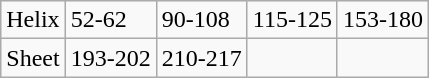<table class="wikitable">
<tr>
<td>Helix</td>
<td>52-62</td>
<td>90-108</td>
<td>115-125</td>
<td>153-180</td>
</tr>
<tr>
<td>Sheet</td>
<td>193-202</td>
<td>210-217</td>
<td></td>
<td></td>
</tr>
</table>
